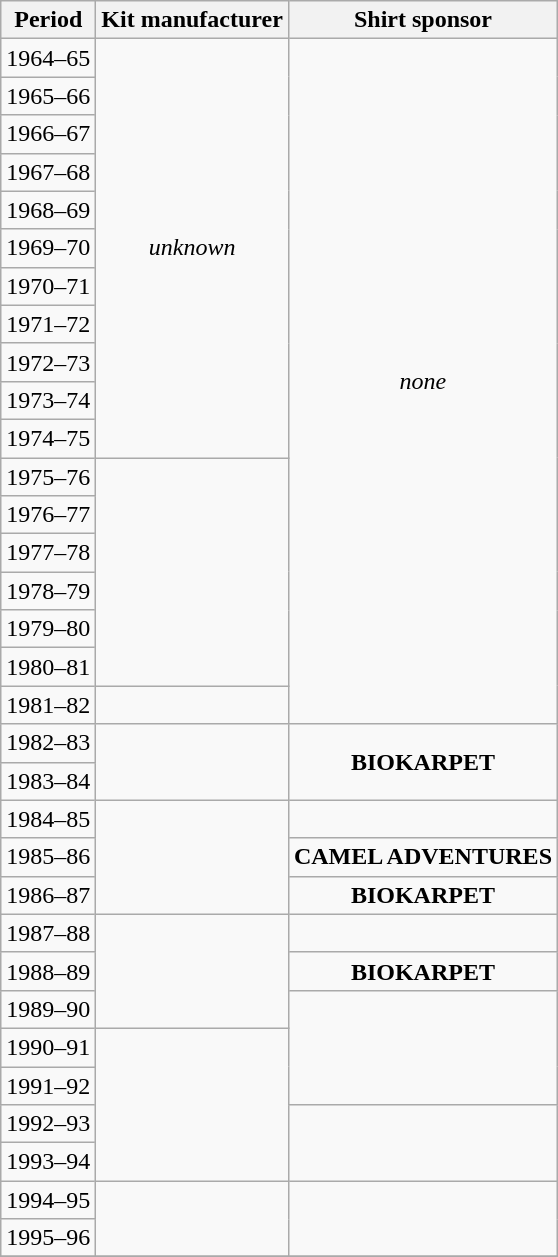<table class="wikitable" style="text-align: center">
<tr>
<th>Period</th>
<th>Kit manufacturer</th>
<th>Shirt sponsor</th>
</tr>
<tr>
<td>1964–65</td>
<td rowspan=11><em>unknown</em></td>
<td rowspan=18><em>none</em></td>
</tr>
<tr>
<td>1965–66</td>
</tr>
<tr>
<td>1966–67</td>
</tr>
<tr>
<td>1967–68</td>
</tr>
<tr>
<td>1968–69</td>
</tr>
<tr>
<td>1969–70</td>
</tr>
<tr>
<td>1970–71</td>
</tr>
<tr>
<td>1971–72</td>
</tr>
<tr>
<td>1972–73</td>
</tr>
<tr>
<td>1973–74</td>
</tr>
<tr>
<td>1974–75</td>
</tr>
<tr>
<td>1975–76</td>
<td rowspan=6></td>
</tr>
<tr>
<td>1976–77</td>
</tr>
<tr>
<td>1977–78</td>
</tr>
<tr>
<td>1978–79</td>
</tr>
<tr>
<td>1979–80</td>
</tr>
<tr>
<td>1980–81</td>
</tr>
<tr>
<td>1981–82</td>
<td></td>
</tr>
<tr>
<td>1982–83</td>
<td rowspan=2></td>
<td rowspan=2><strong>BIOKARPET</strong></td>
</tr>
<tr>
<td>1983–84</td>
</tr>
<tr>
<td>1984–85</td>
<td rowspan=3></td>
<td rowspan=1></td>
</tr>
<tr>
<td>1985–86</td>
<td rowspan=1><strong>CAMEL ADVENTURES</strong></td>
</tr>
<tr>
<td>1986–87</td>
<td rowspan=1><strong>BIOKARPET</strong></td>
</tr>
<tr>
<td>1987–88</td>
<td rowspan=3></td>
<td rowspan=1></td>
</tr>
<tr>
<td>1988–89</td>
<td rowspan=1><strong>BIOKARPET</strong></td>
</tr>
<tr>
<td>1989–90</td>
<td rowspan=3></td>
</tr>
<tr>
<td>1990–91</td>
<td rowspan=4></td>
</tr>
<tr>
<td>1991–92</td>
</tr>
<tr>
<td>1992–93</td>
<td rowspan=2></td>
</tr>
<tr>
<td>1993–94</td>
</tr>
<tr>
<td>1994–95</td>
<td rowspan=2></td>
<td rowspan=2></td>
</tr>
<tr>
<td>1995–96</td>
</tr>
<tr>
</tr>
</table>
